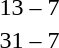<table style="text-align:center">
<tr>
<th width=200></th>
<th width=100></th>
<th width=200></th>
</tr>
<tr>
<td align=right><strong></strong></td>
<td>13 – 7</td>
<td align=left></td>
</tr>
<tr>
<td align=right><strong></strong></td>
<td>31 – 7</td>
<td align=left></td>
</tr>
</table>
